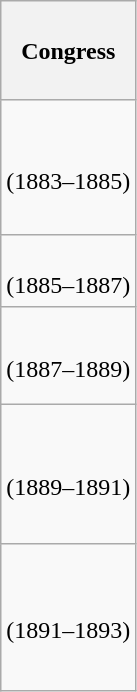<table class="wikitable" style="float:left; margin:0; margin-right:-0.5px; margin-top:14px; text-align:center;">
<tr style="white-space:nowrap; height:4.14em;">
<th>Congress</th>
</tr>
<tr style="white-space:nowrap; height:5.64em;">
<td><strong></strong><br>(1883–1885)</td>
</tr>
<tr style="white-space:nowrap; height:3em">
<td><strong></strong><br>(1885–1887)</td>
</tr>
<tr style="white-space:nowrap; height:4.04em">
<td><strong></strong><br>(1887–1889)</td>
</tr>
<tr style="white-space:nowrap; height:5.78em">
<td><strong></strong><br>(1889–1891)</td>
</tr>
<tr style="white-space:nowrap; height:6.16em">
<td><strong></strong><br>(1891–1893)</td>
</tr>
</table>
